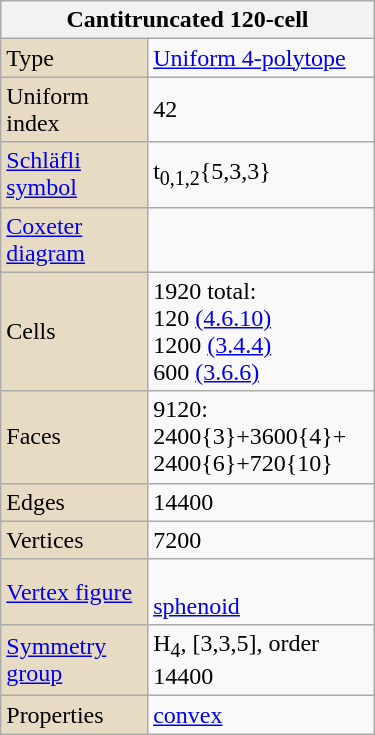<table class="wikitable" align="right" style="margin-left:10px" width="250">
<tr>
<th bgcolor=#e7dcc3 colspan=2>Cantitruncated 120-cell</th>
</tr>
<tr>
<td bgcolor=#e7dcc3>Type</td>
<td><a href='#'>Uniform 4-polytope</a></td>
</tr>
<tr>
<td bgcolor=#e7dcc3>Uniform index</td>
<td>42</td>
</tr>
<tr>
<td bgcolor=#e7dcc3><a href='#'>Schläfli symbol</a></td>
<td>t<sub>0,1,2</sub>{5,3,3}</td>
</tr>
<tr>
<td bgcolor=#e7dcc3><a href='#'>Coxeter diagram</a></td>
<td></td>
</tr>
<tr>
<td bgcolor=#e7dcc3>Cells</td>
<td>1920 total:<br>120 <a href='#'>(4.6.10)</a> <br>1200 <a href='#'>(3.4.4)</a> <br>600 <a href='#'>(3.6.6)</a> </td>
</tr>
<tr>
<td bgcolor=#e7dcc3>Faces</td>
<td>9120:<br>2400{3}+3600{4}+<br>2400{6}+720{10}</td>
</tr>
<tr>
<td bgcolor=#e7dcc3>Edges</td>
<td>14400</td>
</tr>
<tr>
<td bgcolor=#e7dcc3>Vertices</td>
<td>7200</td>
</tr>
<tr>
<td bgcolor=#e7dcc3><a href='#'>Vertex figure</a></td>
<td><br><a href='#'>sphenoid</a></td>
</tr>
<tr>
<td bgcolor=#e7dcc3><a href='#'>Symmetry group</a></td>
<td>H<sub>4</sub>, [3,3,5], order 14400</td>
</tr>
<tr>
<td bgcolor=#e7dcc3>Properties</td>
<td><a href='#'>convex</a></td>
</tr>
</table>
